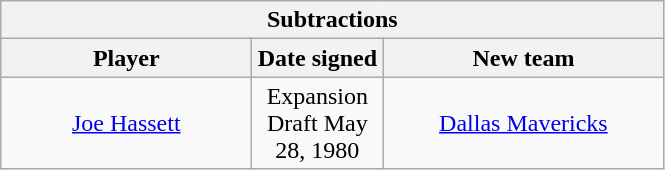<table class="wikitable" style="text-align:center">
<tr>
<th colspan=3>Subtractions</th>
</tr>
<tr>
<th style="width:160px">Player</th>
<th style="width:80px">Date signed</th>
<th style="width:180px">New team</th>
</tr>
<tr>
<td><a href='#'>Joe Hassett</a></td>
<td>Expansion Draft May 28, 1980</td>
<td><a href='#'>Dallas Mavericks</a></td>
</tr>
</table>
